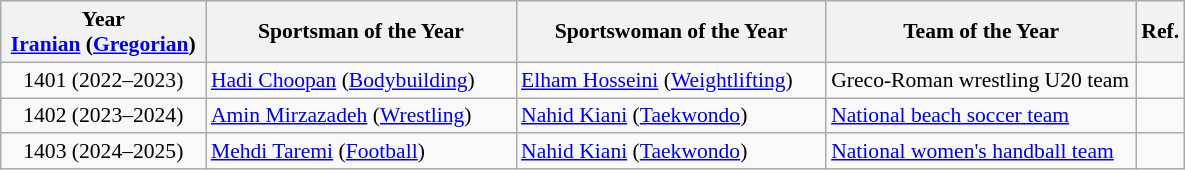<table class="wikitable" style="font-size:90%;">
<tr>
<th width=130>Year<br><a href='#'>Iranian</a> (<a href='#'>Gregorian</a>)</th>
<th width=200>Sportsman of the Year</th>
<th width=200>Sportswoman of the Year</th>
<th width=200>Team of the Year</th>
<th>Ref.</th>
</tr>
<tr>
<td align=center>1401 (2022–2023)</td>
<td><a href='#'>Hadi Choopan</a> (<a href='#'>Bodybuilding</a>)</td>
<td><a href='#'>Elham Hosseini</a> (<a href='#'>Weightlifting</a>)</td>
<td>Greco-Roman wrestling U20 team</td>
<td></td>
</tr>
<tr>
<td align=center>1402 (2023–2024)</td>
<td><a href='#'>Amin Mirzazadeh</a> (<a href='#'>Wrestling</a>)</td>
<td><a href='#'>Nahid Kiani</a> (<a href='#'>Taekwondo</a>)</td>
<td><a href='#'>National beach soccer team</a></td>
<td></td>
</tr>
<tr>
<td align=center>1403 (2024–2025)</td>
<td><a href='#'>Mehdi Taremi</a> (<a href='#'>Football</a>)</td>
<td><a href='#'>Nahid Kiani</a> (<a href='#'>Taekwondo</a>)</td>
<td><a href='#'>National women's handball team</a></td>
<td></td>
</tr>
</table>
